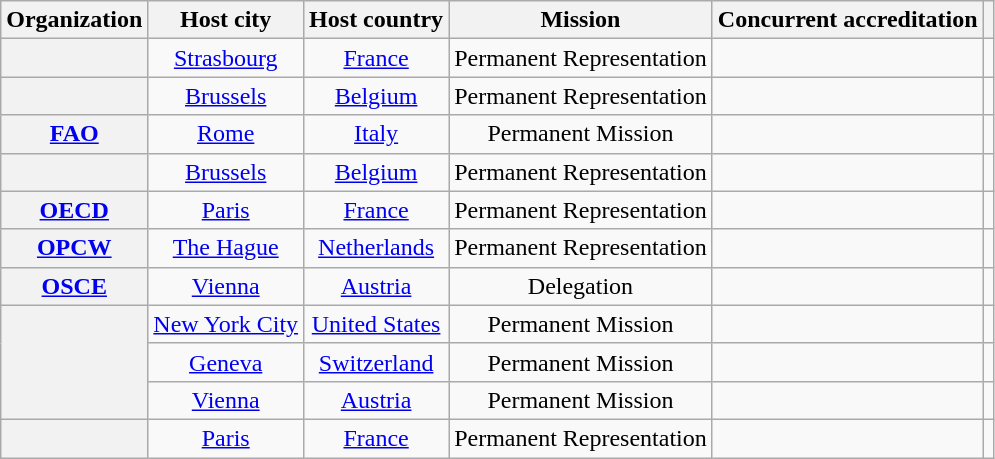<table class="wikitable plainrowheaders" style="text-align:center;">
<tr>
<th scope="col">Organization</th>
<th scope="col">Host city</th>
<th scope="col">Host country</th>
<th scope="col">Mission</th>
<th scope="col">Concurrent accreditation</th>
<th scope="col"></th>
</tr>
<tr>
<th scope="row"></th>
<td><a href='#'>Strasbourg</a></td>
<td><a href='#'>France</a></td>
<td>Permanent Representation</td>
<td></td>
<td></td>
</tr>
<tr>
<th scope="row"></th>
<td><a href='#'>Brussels</a></td>
<td><a href='#'>Belgium</a></td>
<td>Permanent Representation</td>
<td></td>
<td></td>
</tr>
<tr>
<th scope="row"> <a href='#'>FAO</a></th>
<td><a href='#'>Rome</a></td>
<td><a href='#'>Italy</a></td>
<td>Permanent Mission</td>
<td></td>
<td></td>
</tr>
<tr>
<th scope="row"></th>
<td><a href='#'>Brussels</a></td>
<td><a href='#'>Belgium</a></td>
<td>Permanent Representation</td>
<td></td>
<td></td>
</tr>
<tr>
<th scope="row"> <a href='#'>OECD</a></th>
<td><a href='#'>Paris</a></td>
<td><a href='#'>France</a></td>
<td>Permanent Representation</td>
<td></td>
<td></td>
</tr>
<tr>
<th scope="row"><a href='#'>OPCW</a></th>
<td><a href='#'>The Hague</a></td>
<td><a href='#'>Netherlands</a></td>
<td>Permanent Representation</td>
<td></td>
<td></td>
</tr>
<tr>
<th scope="row"> <a href='#'>OSCE</a></th>
<td><a href='#'>Vienna</a></td>
<td><a href='#'>Austria</a></td>
<td>Delegation</td>
<td></td>
<td></td>
</tr>
<tr>
<th scope="row" rowspan="3"></th>
<td><a href='#'>New York City</a></td>
<td><a href='#'>United States</a></td>
<td>Permanent Mission</td>
<td></td>
<td></td>
</tr>
<tr>
<td><a href='#'>Geneva</a></td>
<td><a href='#'>Switzerland</a></td>
<td>Permanent Mission</td>
<td></td>
<td></td>
</tr>
<tr>
<td><a href='#'>Vienna</a></td>
<td><a href='#'>Austria</a></td>
<td>Permanent Mission</td>
<td></td>
<td></td>
</tr>
<tr>
<th scope="row"></th>
<td><a href='#'>Paris</a></td>
<td><a href='#'>France</a></td>
<td>Permanent Representation</td>
<td></td>
<td></td>
</tr>
</table>
